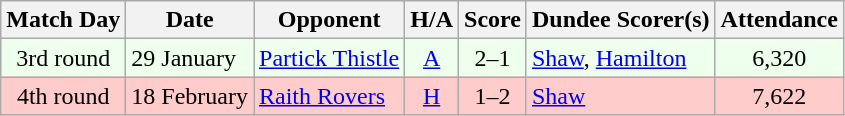<table class="wikitable" style="text-align:center">
<tr>
<th>Match Day</th>
<th>Date</th>
<th>Opponent</th>
<th>H/A</th>
<th>Score</th>
<th>Dundee Scorer(s)</th>
<th>Attendance</th>
</tr>
<tr bgcolor="#EEFFEE">
<td>3rd round</td>
<td align="left">29 January</td>
<td align="left"><a href='#'>Partick Thistle</a></td>
<td><a href='#'>A</a></td>
<td>2–1</td>
<td align="left"><a href='#'>Shaw</a>, <a href='#'>Hamilton</a></td>
<td>6,320</td>
</tr>
<tr bgcolor="#FFCCCC">
<td>4th round</td>
<td align="left">18 February</td>
<td align="left"><a href='#'>Raith Rovers</a></td>
<td><a href='#'>H</a></td>
<td>1–2</td>
<td align="left"><a href='#'>Shaw</a></td>
<td>7,622</td>
</tr>
</table>
